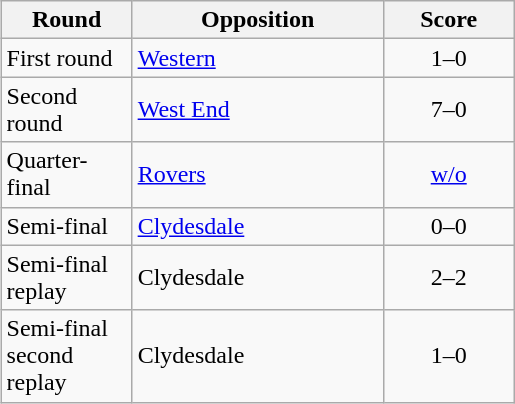<table class="wikitable" style="text-align:left;margin-left:1em;float:right">
<tr>
<th width=80>Round</th>
<th width=160>Opposition</th>
<th width=80>Score</th>
</tr>
<tr>
<td>First round</td>
<td><a href='#'>Western</a></td>
<td align=center>1–0</td>
</tr>
<tr>
<td>Second round</td>
<td><a href='#'>West End</a></td>
<td align=center>7–0</td>
</tr>
<tr>
<td>Quarter-final</td>
<td><a href='#'>Rovers</a></td>
<td align=center><a href='#'>w/o</a></td>
</tr>
<tr>
<td>Semi-final</td>
<td><a href='#'>Clydesdale</a></td>
<td align=center>0–0</td>
</tr>
<tr>
<td>Semi-final replay</td>
<td>Clydesdale</td>
<td align=center>2–2</td>
</tr>
<tr>
<td>Semi-final second replay</td>
<td>Clydesdale</td>
<td align=center>1–0</td>
</tr>
</table>
